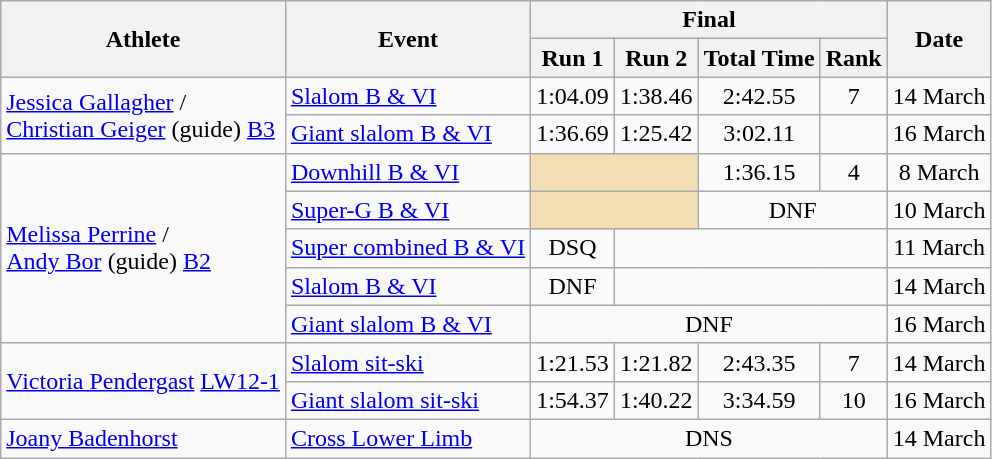<table class="wikitable" style="font-size:100%">
<tr>
<th rowspan="2">Athlete</th>
<th rowspan="2">Event</th>
<th colspan="4">Final</th>
<th rowspan="2">Date</th>
</tr>
<tr>
<th>Run 1</th>
<th>Run 2</th>
<th>Total Time</th>
<th>Rank</th>
</tr>
<tr align="center">
<td align="left" rowspan=2><a href='#'>Jessica Gallagher</a> / <br> <a href='#'>Christian Geiger</a> (guide) <a href='#'>B3</a></td>
<td align="left"><a href='#'>Slalom B & VI</a></td>
<td>1:04.09</td>
<td>1:38.46</td>
<td>2:42.55</td>
<td>7</td>
<td>14 March</td>
</tr>
<tr align="center">
<td align="left"><a href='#'>Giant slalom B & VI</a></td>
<td>1:36.69</td>
<td>1:25.42</td>
<td>3:02.11</td>
<td></td>
<td>16 March</td>
</tr>
<tr align="center">
<td align="left" rowspan=5><a href='#'>Melissa Perrine</a> / <br> <a href='#'>Andy Bor</a> (guide) <a href='#'>B2</a></td>
<td align="left"><a href='#'>Downhill B & VI</a></td>
<td colspan="2" bgcolor="wheat"></td>
<td>1:36.15</td>
<td>4</td>
<td>8 March</td>
</tr>
<tr align="center">
<td align="left"><a href='#'>Super-G B & VI</a></td>
<td colspan="2" bgcolor="wheat"></td>
<td colspan="2">DNF</td>
<td>10 March</td>
</tr>
<tr align="center">
<td align="left"><a href='#'>Super combined B & VI</a></td>
<td>DSQ</td>
<td colspan="3"></td>
<td>11 March</td>
</tr>
<tr align="center">
<td align="left"><a href='#'>Slalom B & VI</a></td>
<td>DNF</td>
<td colspan="3"></td>
<td>14 March</td>
</tr>
<tr align="center">
<td align="left"><a href='#'>Giant slalom B & VI</a></td>
<td colspan="4">DNF</td>
<td>16 March</td>
</tr>
<tr align="center">
<td align="left" rowspan=2><a href='#'>Victoria Pendergast</a> <a href='#'>LW12-1</a></td>
<td align="left"><a href='#'>Slalom sit-ski</a></td>
<td>1:21.53</td>
<td>1:21.82</td>
<td>2:43.35</td>
<td>7</td>
<td>14 March</td>
</tr>
<tr align="center">
<td align="left"><a href='#'>Giant slalom sit-ski</a></td>
<td>1:54.37</td>
<td>1:40.22</td>
<td>3:34.59</td>
<td>10</td>
<td>16 March</td>
</tr>
<tr align="center">
<td align="left"><a href='#'>Joany Badenhorst</a></td>
<td align="left"><a href='#'>Cross Lower Limb</a></td>
<td colspan="4">DNS</td>
<td>14 March</td>
</tr>
</table>
